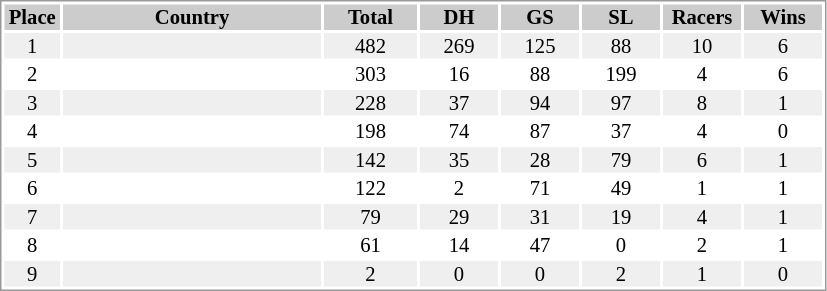<table border="0" style="border: 1px solid #999; background-color:#FFFFFF; text-align:center; font-size:86%; line-height:15px;">
<tr align="center" bgcolor="#CCCCCC">
<th width=35>Place</th>
<th width=170>Country</th>
<th width=60>Total</th>
<th width=50>DH</th>
<th width=50>GS</th>
<th width=50>SL</th>
<th width=50>Racers</th>
<th width=50>Wins</th>
</tr>
<tr bgcolor="#EFEFEF">
<td>1</td>
<td align="left"></td>
<td>482</td>
<td>269</td>
<td>125</td>
<td>88</td>
<td>10</td>
<td>6</td>
</tr>
<tr>
<td>2</td>
<td align="left"></td>
<td>303</td>
<td>16</td>
<td>88</td>
<td>199</td>
<td>4</td>
<td>6</td>
</tr>
<tr bgcolor="#EFEFEF">
<td>3</td>
<td align="left"></td>
<td>228</td>
<td>37</td>
<td>94</td>
<td>97</td>
<td>8</td>
<td>1</td>
</tr>
<tr>
<td>4</td>
<td align="left"></td>
<td>198</td>
<td>74</td>
<td>87</td>
<td>37</td>
<td>4</td>
<td>0</td>
</tr>
<tr bgcolor="#EFEFEF">
<td>5</td>
<td align="left"></td>
<td>142</td>
<td>35</td>
<td>28</td>
<td>79</td>
<td>6</td>
<td>1</td>
</tr>
<tr>
<td>6</td>
<td align="left"></td>
<td>122</td>
<td>2</td>
<td>71</td>
<td>49</td>
<td>1</td>
<td>1</td>
</tr>
<tr bgcolor="#EFEFEF">
<td>7</td>
<td align="left"></td>
<td>79</td>
<td>29</td>
<td>31</td>
<td>19</td>
<td>4</td>
<td>1</td>
</tr>
<tr>
<td>8</td>
<td align="left"></td>
<td>61</td>
<td>14</td>
<td>47</td>
<td>0</td>
<td>2</td>
<td>1</td>
</tr>
<tr bgcolor="#EFEFEF">
<td>9</td>
<td align="left"></td>
<td>2</td>
<td>0</td>
<td>0</td>
<td>2</td>
<td>1</td>
<td>0</td>
</tr>
</table>
